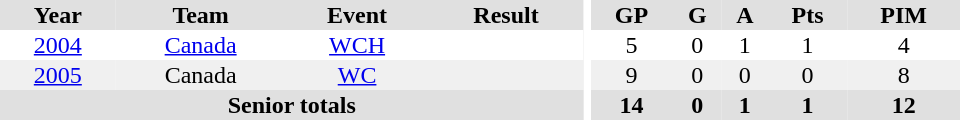<table border="0" cellpadding="1" cellspacing="0" ID="Table3" style="text-align:center; width:40em">
<tr ALIGN="center" bgcolor="#e0e0e0">
<th>Year</th>
<th>Team</th>
<th>Event</th>
<th>Result</th>
<th rowspan="99" bgcolor="#ffffff"></th>
<th>GP</th>
<th>G</th>
<th>A</th>
<th>Pts</th>
<th>PIM</th>
</tr>
<tr>
<td><a href='#'>2004</a></td>
<td><a href='#'>Canada</a></td>
<td><a href='#'>WCH</a></td>
<td></td>
<td>5</td>
<td>0</td>
<td>1</td>
<td>1</td>
<td>4</td>
</tr>
<tr bgcolor="#f0f0f0">
<td><a href='#'>2005</a></td>
<td>Canada</td>
<td><a href='#'>WC</a></td>
<td></td>
<td>9</td>
<td>0</td>
<td>0</td>
<td>0</td>
<td>8</td>
</tr>
<tr bgcolor="#e0e0e0">
<th colspan="4">Senior totals</th>
<th>14</th>
<th>0</th>
<th>1</th>
<th>1</th>
<th>12</th>
</tr>
</table>
